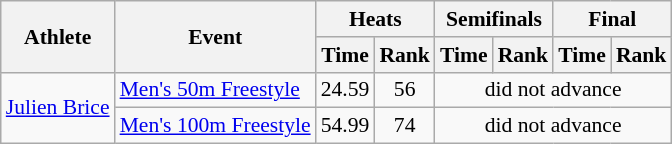<table class=wikitable style="font-size:90%">
<tr>
<th rowspan="2">Athlete</th>
<th rowspan="2">Event</th>
<th colspan="2">Heats</th>
<th colspan="2">Semifinals</th>
<th colspan="2">Final</th>
</tr>
<tr>
<th>Time</th>
<th>Rank</th>
<th>Time</th>
<th>Rank</th>
<th>Time</th>
<th>Rank</th>
</tr>
<tr>
<td rowspan="2"><a href='#'>Julien Brice</a></td>
<td><a href='#'>Men's 50m Freestyle</a></td>
<td align=center>24.59</td>
<td align=center>56</td>
<td align=center colspan=4>did not advance</td>
</tr>
<tr>
<td><a href='#'>Men's 100m Freestyle</a></td>
<td align=center>54.99</td>
<td align=center>74</td>
<td align=center colspan=4>did not advance</td>
</tr>
</table>
